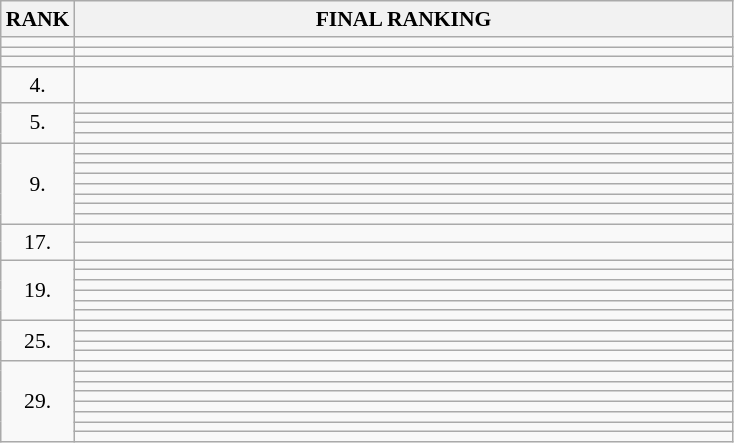<table class="wikitable" style="border-collapse: collapse; font-size: 90%;">
<tr>
<th>RANK</th>
<th style="width: 30em">FINAL RANKING</th>
</tr>
<tr>
<td align="center"></td>
<td></td>
</tr>
<tr>
<td align="center"></td>
<td></td>
</tr>
<tr>
<td align="center"></td>
<td></td>
</tr>
<tr>
<td align="center">4.</td>
<td></td>
</tr>
<tr>
<td rowspan=4 align="center">5.</td>
<td></td>
</tr>
<tr>
<td></td>
</tr>
<tr>
<td></td>
</tr>
<tr>
<td></td>
</tr>
<tr>
<td rowspan=8 align="center">9.</td>
<td></td>
</tr>
<tr>
<td></td>
</tr>
<tr>
<td></td>
</tr>
<tr>
<td></td>
</tr>
<tr>
<td></td>
</tr>
<tr>
<td></td>
</tr>
<tr>
<td></td>
</tr>
<tr>
<td></td>
</tr>
<tr>
<td rowspan=2 align="center">17.</td>
<td></td>
</tr>
<tr>
<td></td>
</tr>
<tr>
<td rowspan=6 align="center">19.</td>
<td></td>
</tr>
<tr>
<td></td>
</tr>
<tr>
<td></td>
</tr>
<tr>
<td></td>
</tr>
<tr>
<td></td>
</tr>
<tr>
<td></td>
</tr>
<tr>
<td rowspan=4 align="center">25.</td>
<td></td>
</tr>
<tr>
<td></td>
</tr>
<tr>
<td></td>
</tr>
<tr>
<td></td>
</tr>
<tr>
<td rowspan=8 align="center">29.</td>
<td></td>
</tr>
<tr>
<td></td>
</tr>
<tr>
<td></td>
</tr>
<tr>
<td></td>
</tr>
<tr>
<td></td>
</tr>
<tr>
<td></td>
</tr>
<tr>
<td></td>
</tr>
<tr>
<td></td>
</tr>
</table>
